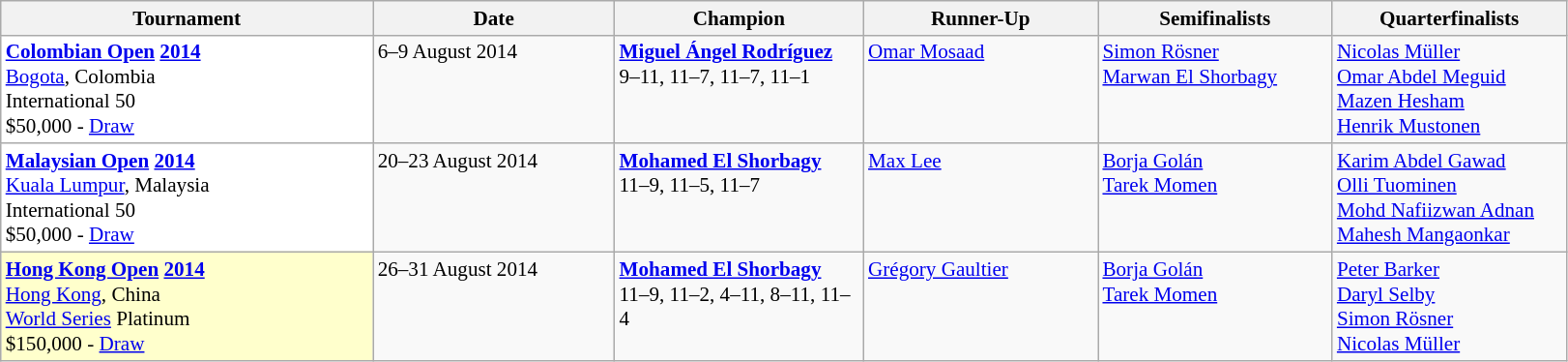<table class="wikitable" style="font-size:88%">
<tr>
<th width=250>Tournament</th>
<th width=160>Date</th>
<th width=165>Champion</th>
<th width=155>Runner-Up</th>
<th width=155>Semifinalists</th>
<th width=155>Quarterfinalists</th>
</tr>
<tr valign=top>
<td style="background:#fff;"><strong><a href='#'>Colombian Open</a> <a href='#'>2014</a></strong><br> <a href='#'>Bogota</a>, Colombia<br>International 50<br>$50,000 - <a href='#'>Draw</a></td>
<td>6–9 August 2014</td>
<td> <strong><a href='#'>Miguel Ángel Rodríguez</a></strong><br> 9–11, 11–7, 11–7, 11–1</td>
<td> <a href='#'>Omar Mosaad</a></td>
<td> <a href='#'>Simon Rösner</a><br> <a href='#'>Marwan El Shorbagy</a></td>
<td> <a href='#'>Nicolas Müller</a><br> <a href='#'>Omar Abdel Meguid</a><br> <a href='#'>Mazen Hesham</a><br> <a href='#'>Henrik Mustonen</a></td>
</tr>
<tr valign=top>
<td style="background:#fff;"><strong><a href='#'>Malaysian Open</a> <a href='#'>2014</a></strong><br> <a href='#'>Kuala Lumpur</a>, Malaysia<br>International 50<br>$50,000 - <a href='#'>Draw</a></td>
<td>20–23 August 2014</td>
<td> <strong><a href='#'>Mohamed El Shorbagy</a></strong><br> 11–9, 11–5, 11–7</td>
<td> <a href='#'>Max Lee</a></td>
<td> <a href='#'>Borja Golán</a><br> <a href='#'>Tarek Momen</a></td>
<td> <a href='#'>Karim Abdel Gawad</a><br> <a href='#'>Olli Tuominen</a><br> <a href='#'>Mohd Nafiizwan Adnan</a><br> <a href='#'>Mahesh Mangaonkar</a></td>
</tr>
<tr valign=top>
<td style="background:#ffc;"><strong><a href='#'>Hong Kong Open</a> <a href='#'>2014</a></strong><br> <a href='#'>Hong Kong</a>, China<br><a href='#'>World Series</a> Platinum<br>$150,000 - <a href='#'>Draw</a></td>
<td>26–31 August 2014</td>
<td> <strong><a href='#'>Mohamed El Shorbagy</a></strong><br>11–9, 11–2, 4–11, 8–11, 11–4</td>
<td> <a href='#'>Grégory Gaultier</a></td>
<td> <a href='#'>Borja Golán</a><br> <a href='#'>Tarek Momen</a></td>
<td> <a href='#'>Peter Barker</a><br> <a href='#'>Daryl Selby</a><br> <a href='#'>Simon Rösner</a><br> <a href='#'>Nicolas Müller</a></td>
</tr>
</table>
